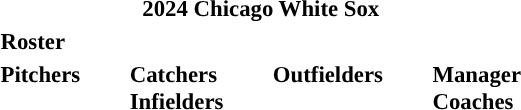<table class="toccolours" style="font-size: 95%;">
<tr>
<th colspan="10">2024 Chicago White Sox</th>
</tr>
<tr>
<td colspan="10"><strong>Roster</strong></td>
</tr>
<tr>
<td valign="top"><strong>Pitchers</strong><br>
































</td>
<td style="width:25px;"></td>
<td valign="top"><strong>Catchers</strong><br>


<strong>Infielders</strong>












</td>
<td style="width:25px;"></td>
<td valign="top"><strong>Outfielders</strong><br>











</td>
<td style="width:25px;"></td>
<td valign="top"><strong>Manager</strong><br>
 
<strong>Coaches</strong>
 
 
 
 
 
 
 
 
 
 
 
 
 
 </td>
</tr>
</table>
